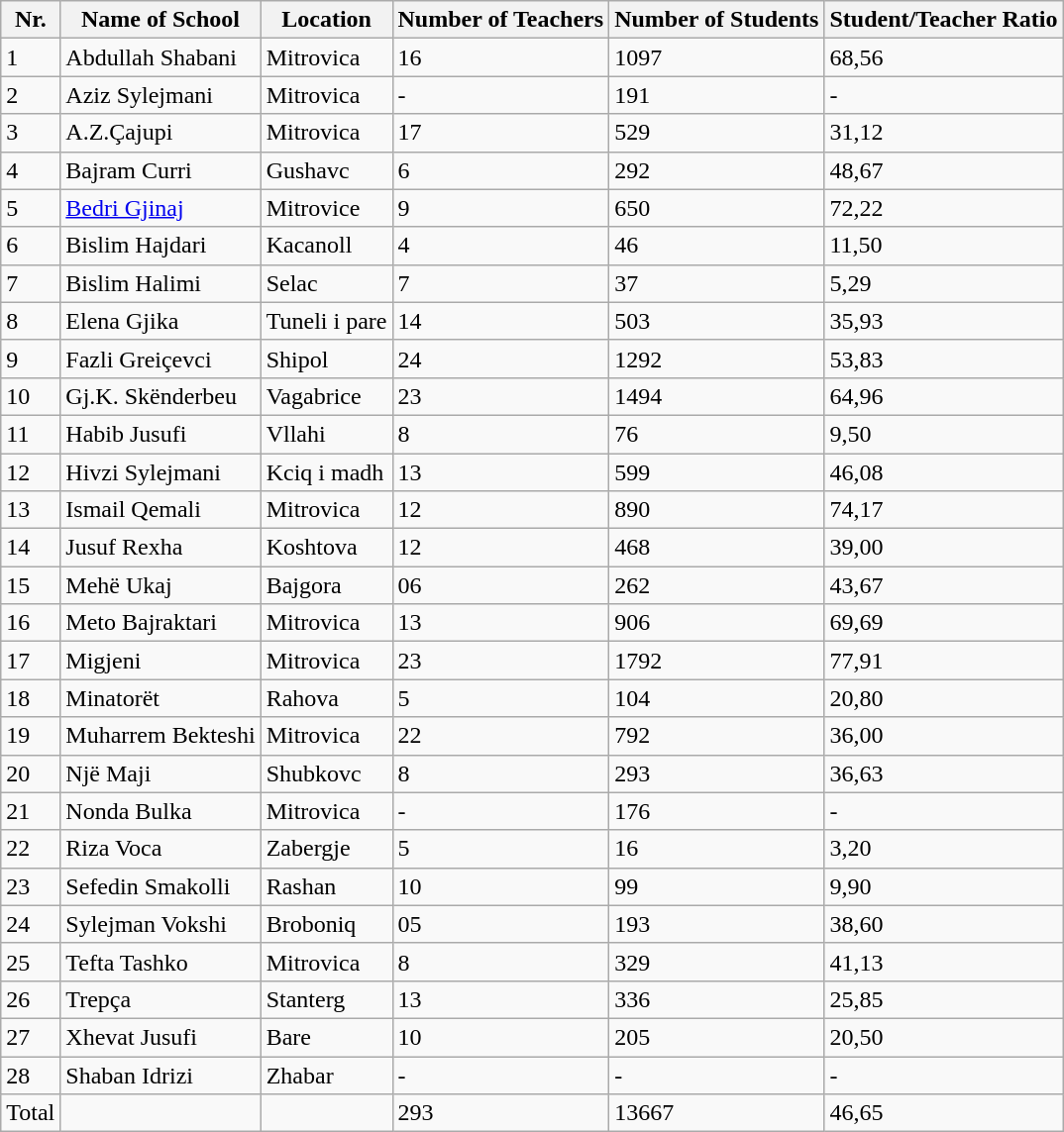<table class="wikitable">
<tr>
<th>Nr.</th>
<th>Name of School</th>
<th>Location</th>
<th>Number of Teachers</th>
<th>Number of Students</th>
<th>Student/Teacher Ratio</th>
</tr>
<tr>
<td>1</td>
<td>Abdullah Shabani</td>
<td>Mitrovica</td>
<td>16</td>
<td>1097</td>
<td>68,56</td>
</tr>
<tr>
<td>2</td>
<td>Aziz Sylejmani</td>
<td>Mitrovica</td>
<td>-</td>
<td>191</td>
<td>-</td>
</tr>
<tr>
<td>3</td>
<td>A.Z.Çajupi</td>
<td>Mitrovica</td>
<td>17</td>
<td>529</td>
<td>31,12</td>
</tr>
<tr>
<td>4</td>
<td>Bajram Curri</td>
<td>Gushavc</td>
<td>6</td>
<td>292</td>
<td>48,67</td>
</tr>
<tr>
<td>5</td>
<td><a href='#'>Bedri Gjinaj</a></td>
<td>Mitrovice</td>
<td>9</td>
<td>650</td>
<td>72,22</td>
</tr>
<tr>
<td>6</td>
<td>Bislim Hajdari</td>
<td>Kacanoll</td>
<td>4</td>
<td>46</td>
<td>11,50</td>
</tr>
<tr>
<td>7</td>
<td>Bislim Halimi</td>
<td>Selac</td>
<td>7</td>
<td>37</td>
<td>5,29</td>
</tr>
<tr>
<td>8</td>
<td>Elena Gjika</td>
<td>Tuneli i pare</td>
<td>14</td>
<td>503</td>
<td>35,93</td>
</tr>
<tr>
<td>9</td>
<td>Fazli Greiçevci</td>
<td>Shipol</td>
<td>24</td>
<td>1292</td>
<td>53,83</td>
</tr>
<tr>
<td>10</td>
<td>Gj.K. Skënderbeu</td>
<td>Vagabrice</td>
<td>23</td>
<td>1494</td>
<td>64,96</td>
</tr>
<tr>
<td>11</td>
<td>Habib Jusufi</td>
<td>Vllahi</td>
<td>8</td>
<td>76</td>
<td>9,50</td>
</tr>
<tr>
<td>12</td>
<td>Hivzi Sylejmani</td>
<td>Kciq i madh</td>
<td>13</td>
<td>599</td>
<td>46,08</td>
</tr>
<tr>
<td>13</td>
<td>Ismail Qemali</td>
<td>Mitrovica</td>
<td>12</td>
<td>890</td>
<td>74,17</td>
</tr>
<tr>
<td>14</td>
<td>Jusuf Rexha</td>
<td>Koshtova</td>
<td>12</td>
<td>468</td>
<td>39,00</td>
</tr>
<tr>
<td>15</td>
<td>Mehë Ukaj</td>
<td>Bajgora</td>
<td>06</td>
<td>262</td>
<td>43,67</td>
</tr>
<tr>
<td>16</td>
<td>Meto Bajraktari</td>
<td>Mitrovica</td>
<td>13</td>
<td>906</td>
<td>69,69</td>
</tr>
<tr>
<td>17</td>
<td>Migjeni</td>
<td>Mitrovica</td>
<td>23</td>
<td>1792</td>
<td>77,91</td>
</tr>
<tr>
<td>18</td>
<td>Minatorët</td>
<td>Rahova</td>
<td>5</td>
<td>104</td>
<td>20,80</td>
</tr>
<tr>
<td>19</td>
<td>Muharrem Bekteshi</td>
<td>Mitrovica</td>
<td>22</td>
<td>792</td>
<td>36,00</td>
</tr>
<tr>
<td>20</td>
<td>Një Maji</td>
<td>Shubkovc</td>
<td>8</td>
<td>293</td>
<td>36,63</td>
</tr>
<tr>
<td>21</td>
<td>Nonda Bulka</td>
<td>Mitrovica</td>
<td>-</td>
<td>176</td>
<td>-</td>
</tr>
<tr>
<td>22</td>
<td>Riza Voca</td>
<td>Zabergje</td>
<td>5</td>
<td>16</td>
<td>3,20</td>
</tr>
<tr>
<td>23</td>
<td>Sefedin Smakolli</td>
<td>Rashan</td>
<td>10</td>
<td>99</td>
<td>9,90</td>
</tr>
<tr>
<td>24</td>
<td>Sylejman Vokshi</td>
<td>Broboniq</td>
<td>05</td>
<td>193</td>
<td>38,60</td>
</tr>
<tr>
<td>25</td>
<td>Tefta Tashko</td>
<td>Mitrovica</td>
<td>8</td>
<td>329</td>
<td>41,13</td>
</tr>
<tr>
<td>26</td>
<td>Trepça</td>
<td>Stanterg</td>
<td>13</td>
<td>336</td>
<td>25,85</td>
</tr>
<tr>
<td>27</td>
<td>Xhevat Jusufi</td>
<td>Bare</td>
<td>10</td>
<td>205</td>
<td>20,50</td>
</tr>
<tr>
<td>28</td>
<td>Shaban Idrizi</td>
<td>Zhabar</td>
<td>-</td>
<td>-</td>
<td>-</td>
</tr>
<tr>
<td>Total</td>
<td></td>
<td></td>
<td>293</td>
<td>13667</td>
<td>46,65</td>
</tr>
</table>
